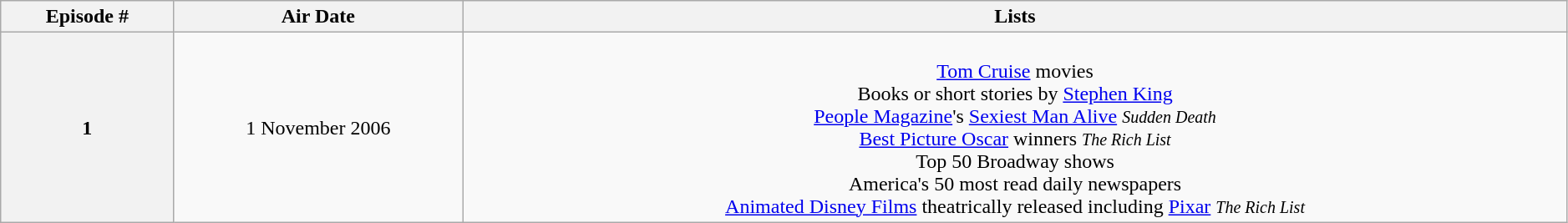<table class="wikitable" style="text-align: center" width="99%">
<tr>
<th>Episode #</th>
<th>Air Date</th>
<th>Lists</th>
</tr>
<tr>
<th>1</th>
<td>1 November 2006</td>
<td><br><a href='#'>Tom Cruise</a> movies<br>Books or short stories by <a href='#'>Stephen King</a><br><a href='#'>People Magazine</a>'s <a href='#'>Sexiest Man Alive</a> <small><em>Sudden Death</em></small><br><a href='#'>Best Picture Oscar</a> winners <small><em>The Rich List</em></small><br>Top 50 Broadway shows<br>America's 50 most read daily newspapers<br><a href='#'>Animated Disney Films</a> theatrically released including <a href='#'>Pixar</a> <small><em>The Rich List</em></small></td>
</tr>
</table>
